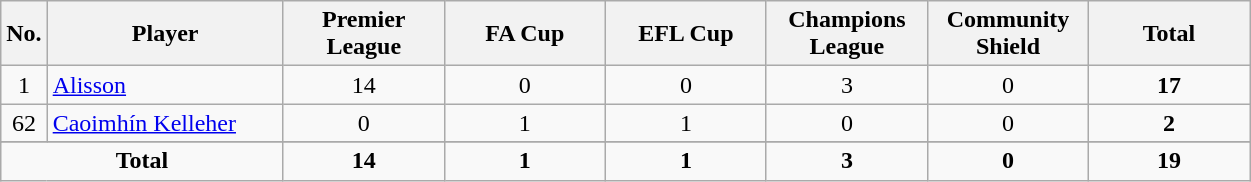<table class="wikitable sortable" style="text-align:center">
<tr>
<th width=10>No.</th>
<th width=150>Player</th>
<th width=100>Premier League</th>
<th width=100>FA Cup</th>
<th width=100>EFL Cup</th>
<th width=100>Champions League</th>
<th width=100>Community Shield</th>
<th width=100>Total</th>
</tr>
<tr>
<td>1</td>
<td style="text-align:left;"> <a href='#'>Alisson</a></td>
<td>14</td>
<td>0</td>
<td>0</td>
<td>3</td>
<td>0</td>
<td><strong>17</strong></td>
</tr>
<tr>
<td>62</td>
<td style="text-align:left;"> <a href='#'>Caoimhín Kelleher</a></td>
<td>0</td>
<td>1</td>
<td>1</td>
<td>0</td>
<td>0</td>
<td><strong>2</strong></td>
</tr>
<tr>
</tr>
<tr class="sortbottom">
<td colspan="2"><strong>Total</strong></td>
<td><strong>14</strong></td>
<td><strong>1</strong></td>
<td><strong>1</strong></td>
<td><strong>3</strong></td>
<td><strong>0</strong></td>
<td><strong>19</strong></td>
</tr>
</table>
